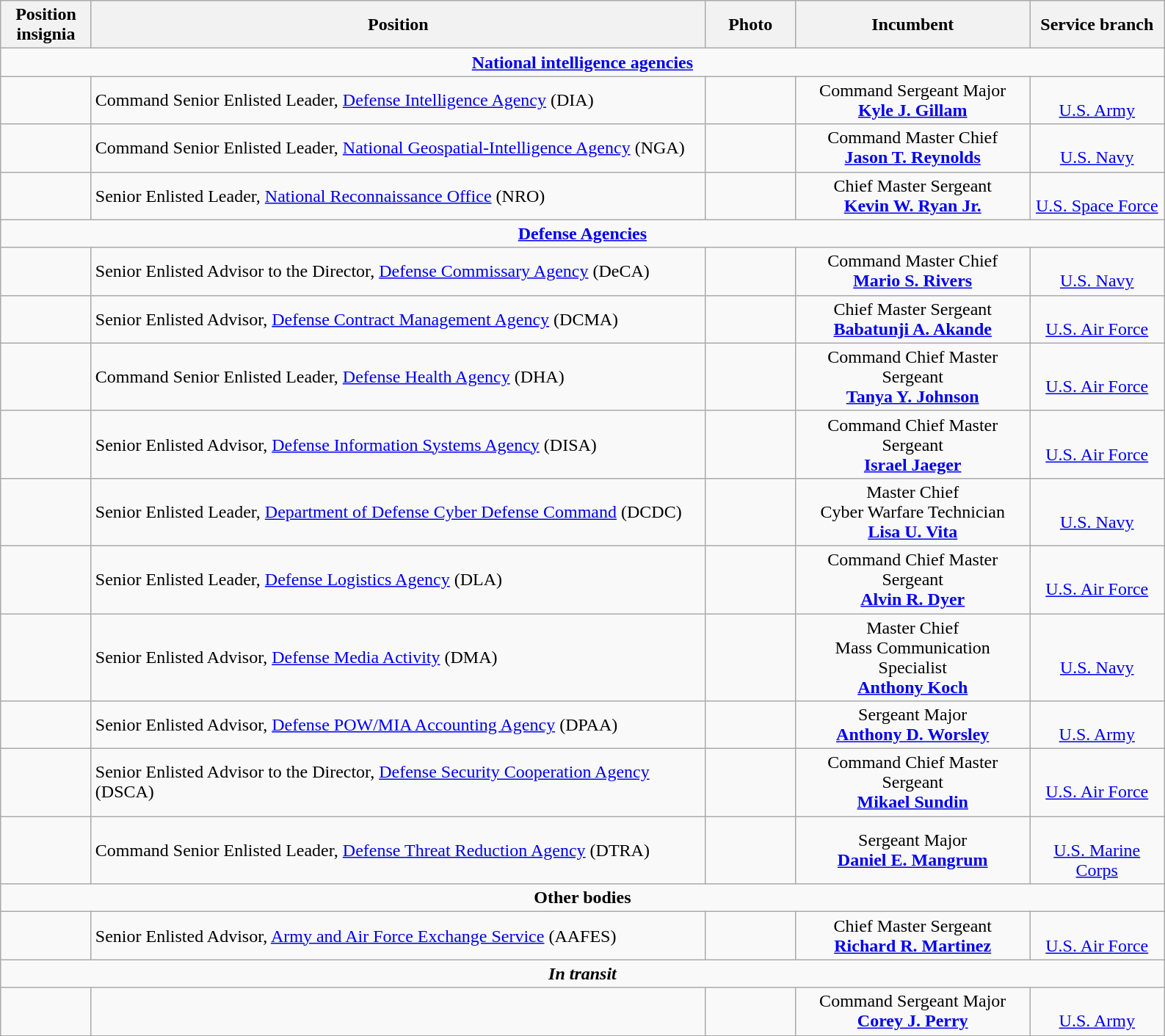<table class="wikitable">
<tr>
<th width="75" style="text-align:center">Position insignia</th>
<th width="550" style="text-align:center">Position</th>
<th width="75" style="text-align:center">Photo</th>
<th width="205" style="text-align:center">Incumbent</th>
<th width="115" style="text-align:center">Service branch</th>
</tr>
<tr>
<td colspan="5" style="text-align:center"><strong><a href='#'>National intelligence agencies</a></strong></td>
</tr>
<tr>
<td></td>
<td>Command Senior Enlisted Leader, <a href='#'>Defense Intelligence Agency</a> (DIA)</td>
<td></td>
<td style="text-align:center">Command Sergeant Major<br><strong><a href='#'>Kyle J. Gillam</a></strong></td>
<td style="text-align:center"><br><a href='#'>U.S. Army</a></td>
</tr>
<tr>
<td></td>
<td>Command Senior Enlisted Leader, <a href='#'>National Geospatial-Intelligence Agency</a> (NGA)</td>
<td></td>
<td style="text-align:center">Command Master Chief<br><strong><a href='#'>Jason T. Reynolds</a></strong></td>
<td style="text-align:center"><br><a href='#'>U.S. Navy</a></td>
</tr>
<tr>
<td></td>
<td>Senior Enlisted Leader, <a href='#'>National Reconnaissance Office</a> (NRO)</td>
<td></td>
<td style="text-align:center">Chief Master Sergeant<br><strong><a href='#'>Kevin W. Ryan Jr.</a></strong></td>
<td style="text-align:center"><br><a href='#'>U.S. Space Force</a></td>
</tr>
<tr>
<td colspan="5" style="text-align:center"><strong><a href='#'>Defense Agencies</a></strong></td>
</tr>
<tr>
<td></td>
<td>Senior Enlisted Advisor to the Director, <a href='#'>Defense Commissary Agency</a> (DeCA)</td>
<td></td>
<td style="text-align:center">Command Master Chief<br><strong><a href='#'>Mario S. Rivers</a></strong></td>
<td style="text-align:center"><br><a href='#'>U.S. Navy</a></td>
</tr>
<tr>
<td></td>
<td>Senior Enlisted Advisor, <a href='#'>Defense Contract Management Agency</a> (DCMA)</td>
<td></td>
<td style="text-align:center">Chief Master Sergeant<br><strong><a href='#'>Babatunji A. Akande</a></strong></td>
<td style="text-align:center"><br><a href='#'>U.S. Air Force</a></td>
</tr>
<tr>
<td></td>
<td>Command Senior Enlisted Leader, <a href='#'>Defense Health Agency</a> (DHA)</td>
<td></td>
<td style="text-align:center">Command Chief Master Sergeant<br><strong><a href='#'>Tanya Y. Johnson</a></strong></td>
<td style="text-align:center"><br><a href='#'>U.S. Air Force</a></td>
</tr>
<tr>
<td></td>
<td>Senior Enlisted Advisor, <a href='#'>Defense Information Systems Agency</a> (DISA)</td>
<td></td>
<td style="text-align:center">Command Chief Master Sergeant<br><strong><a href='#'>Israel Jaeger</a></strong></td>
<td style="text-align:center"><br><a href='#'>U.S. Air Force</a></td>
</tr>
<tr>
<td></td>
<td>Senior Enlisted Leader, <a href='#'>Department of Defense Cyber Defense Command</a> (DCDC)</td>
<td></td>
<td style="text-align:center">Master Chief<br>Cyber Warfare Technician<br><strong><a href='#'>Lisa U. Vita</a></strong></td>
<td style="text-align:center"><br><a href='#'>U.S. Navy</a></td>
</tr>
<tr>
<td></td>
<td>Senior Enlisted Leader, <a href='#'>Defense Logistics Agency</a> (DLA)</td>
<td></td>
<td style="text-align:center">Command Chief Master Sergeant<br><strong><a href='#'>Alvin R. Dyer</a></strong></td>
<td style="text-align:center"><br><a href='#'>U.S. Air Force</a></td>
</tr>
<tr>
<td></td>
<td>Senior Enlisted Advisor, <a href='#'>Defense Media Activity</a> (DMA)</td>
<td></td>
<td style="text-align:center">Master Chief<br>Mass Communication Specialist<br><strong><a href='#'>Anthony Koch</a></strong></td>
<td style="text-align:center"><br><a href='#'>U.S. Navy</a></td>
</tr>
<tr>
<td></td>
<td>Senior Enlisted Advisor, <a href='#'>Defense POW/MIA Accounting Agency</a> (DPAA)</td>
<td></td>
<td style="text-align:center">Sergeant Major<br><strong><a href='#'>Anthony D. Worsley</a></strong></td>
<td style="text-align:center"><br><a href='#'>U.S. Army</a></td>
</tr>
<tr>
<td></td>
<td>Senior Enlisted Advisor to the Director, <a href='#'>Defense Security Cooperation Agency</a> (DSCA)</td>
<td></td>
<td style="text-align:center">Command Chief Master Sergeant<br><strong><a href='#'>Mikael Sundin</a></strong></td>
<td style="text-align:center"><br><a href='#'>U.S. Air Force</a></td>
</tr>
<tr>
<td></td>
<td>Command Senior Enlisted Leader, <a href='#'>Defense Threat Reduction Agency</a> (DTRA)</td>
<td></td>
<td style="text-align:center">Sergeant Major<br><strong><a href='#'>Daniel E. Mangrum</a></strong></td>
<td style="text-align:center"><br><a href='#'>U.S. Marine Corps</a></td>
</tr>
<tr>
<td colspan="5" style="text-align:center"><strong>Other bodies</strong></td>
</tr>
<tr>
<td></td>
<td>Senior Enlisted Advisor, <a href='#'>Army and Air Force Exchange Service</a> (AAFES)</td>
<td></td>
<td style="text-align:center">Chief Master Sergeant<br><strong><a href='#'>Richard R. Martinez</a></strong></td>
<td style="text-align:center"><br><a href='#'>U.S. Air Force</a></td>
</tr>
<tr>
<td colspan="5" style="text-align:center"><strong><em>In transit</em></strong></td>
</tr>
<tr>
<td></td>
<td></td>
<td></td>
<td style="text-align:center">Command Sergeant Major<br><strong><a href='#'>Corey J. Perry</a></strong></td>
<td style="text-align:center"><br><a href='#'>U.S. Army</a></td>
</tr>
</table>
